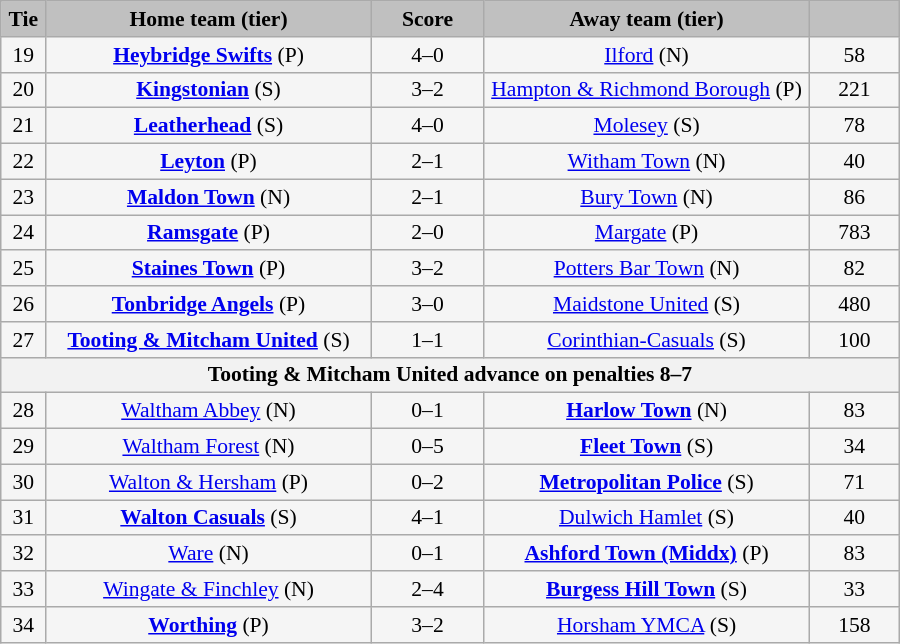<table class="wikitable" style="width: 600px; background:WhiteSmoke; text-align:center; font-size:90%">
<tr>
<td scope="col" style="width:  5.00%; background:silver;"><strong>Tie</strong></td>
<td scope="col" style="width: 36.25%; background:silver;"><strong>Home team (tier)</strong></td>
<td scope="col" style="width: 12.50%; background:silver;"><strong>Score</strong></td>
<td scope="col" style="width: 36.25%; background:silver;"><strong>Away team (tier)</strong></td>
<td scope="col" style="width: 10.00%; background:silver;"><strong></strong></td>
</tr>
<tr>
<td>19</td>
<td><strong><a href='#'>Heybridge Swifts</a></strong> (P)</td>
<td>4–0</td>
<td><a href='#'>Ilford</a> (N)</td>
<td>58</td>
</tr>
<tr>
<td>20</td>
<td><strong><a href='#'>Kingstonian</a></strong> (S)</td>
<td>3–2</td>
<td><a href='#'>Hampton & Richmond Borough</a> (P)</td>
<td>221</td>
</tr>
<tr>
<td>21</td>
<td><strong><a href='#'>Leatherhead</a></strong> (S)</td>
<td>4–0</td>
<td><a href='#'>Molesey</a> (S)</td>
<td>78</td>
</tr>
<tr>
<td>22</td>
<td><strong><a href='#'>Leyton</a></strong> (P)</td>
<td>2–1</td>
<td><a href='#'>Witham Town</a> (N)</td>
<td>40</td>
</tr>
<tr>
<td>23</td>
<td><strong><a href='#'>Maldon Town</a></strong> (N)</td>
<td>2–1</td>
<td><a href='#'>Bury Town</a> (N)</td>
<td>86</td>
</tr>
<tr>
<td>24</td>
<td><strong><a href='#'>Ramsgate</a></strong> (P)</td>
<td>2–0</td>
<td><a href='#'>Margate</a> (P)</td>
<td>783</td>
</tr>
<tr>
<td>25</td>
<td><strong><a href='#'>Staines Town</a></strong> (P)</td>
<td>3–2 </td>
<td><a href='#'>Potters Bar Town</a> (N)</td>
<td>82</td>
</tr>
<tr>
<td>26</td>
<td><strong><a href='#'>Tonbridge Angels</a></strong> (P)</td>
<td>3–0</td>
<td><a href='#'>Maidstone United</a> (S)</td>
<td>480</td>
</tr>
<tr>
<td>27</td>
<td><strong><a href='#'>Tooting & Mitcham United</a></strong> (S)</td>
<td>1–1</td>
<td><a href='#'>Corinthian-Casuals</a> (S)</td>
<td>100</td>
</tr>
<tr>
<th colspan=5>Tooting & Mitcham United advance on penalties 8–7</th>
</tr>
<tr>
<td>28</td>
<td><a href='#'>Waltham Abbey</a> (N)</td>
<td>0–1</td>
<td><strong><a href='#'>Harlow Town</a></strong> (N)</td>
<td>83</td>
</tr>
<tr>
<td>29</td>
<td><a href='#'>Waltham Forest</a> (N)</td>
<td>0–5</td>
<td><strong><a href='#'>Fleet Town</a></strong> (S)</td>
<td>34</td>
</tr>
<tr>
<td>30</td>
<td><a href='#'>Walton & Hersham</a> (P)</td>
<td>0–2</td>
<td><strong><a href='#'>Metropolitan Police</a></strong> (S)</td>
<td>71</td>
</tr>
<tr>
<td>31</td>
<td><strong><a href='#'>Walton Casuals</a></strong> (S)</td>
<td>4–1</td>
<td><a href='#'>Dulwich Hamlet</a> (S)</td>
<td>40</td>
</tr>
<tr>
<td>32</td>
<td><a href='#'>Ware</a> (N)</td>
<td>0–1</td>
<td><strong><a href='#'>Ashford Town (Middx)</a></strong> (P)</td>
<td>83</td>
</tr>
<tr>
<td>33</td>
<td><a href='#'>Wingate & Finchley</a> (N)</td>
<td>2–4 </td>
<td><strong><a href='#'>Burgess Hill Town</a></strong> (S)</td>
<td>33</td>
</tr>
<tr>
<td>34</td>
<td><strong><a href='#'>Worthing</a></strong> (P)</td>
<td>3–2</td>
<td><a href='#'>Horsham YMCA</a> (S)</td>
<td>158</td>
</tr>
</table>
